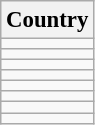<table class="wikitable" style="font-size:95%;">
<tr>
<th>Country</th>
</tr>
<tr>
<td></td>
</tr>
<tr>
<td></td>
</tr>
<tr>
<td></td>
</tr>
<tr>
<td></td>
</tr>
<tr>
<td></td>
</tr>
<tr>
<td></td>
</tr>
<tr>
<td></td>
</tr>
<tr>
<td></td>
</tr>
</table>
